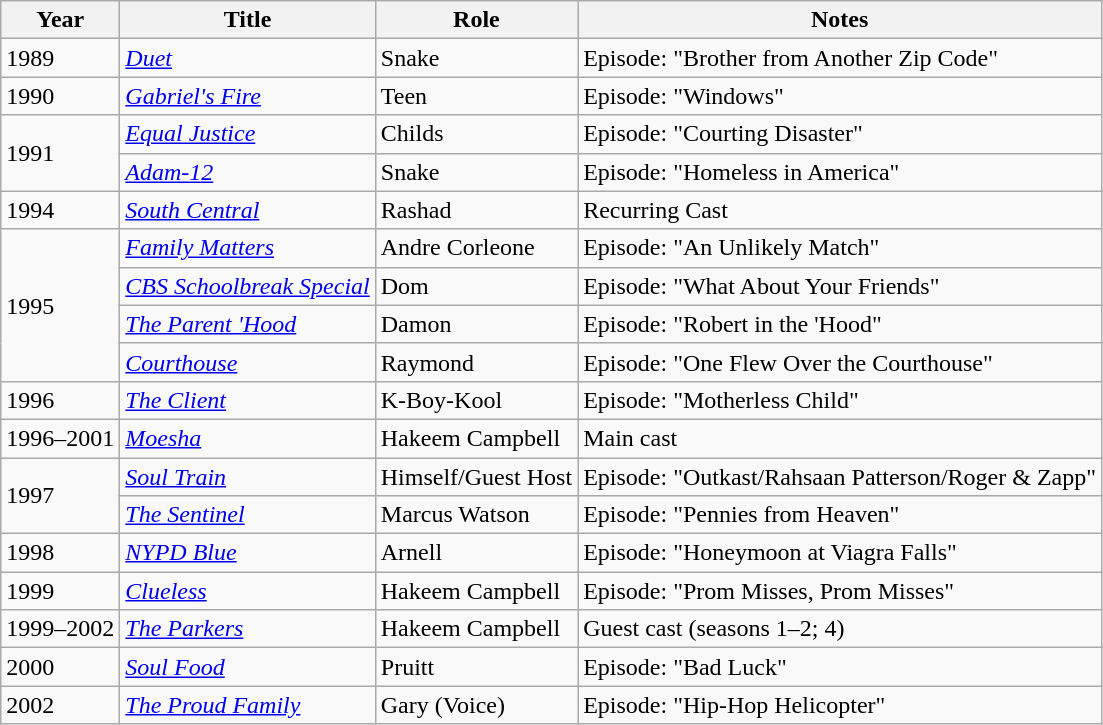<table class="wikitable plainrowheaders sortable" style="margin-right: 0;">
<tr>
<th>Year</th>
<th>Title</th>
<th>Role</th>
<th>Notes</th>
</tr>
<tr>
<td>1989</td>
<td><em><a href='#'>Duet</a></em></td>
<td>Snake</td>
<td>Episode: "Brother from Another Zip Code"</td>
</tr>
<tr>
<td>1990</td>
<td><em><a href='#'>Gabriel's Fire</a></em></td>
<td>Teen</td>
<td>Episode: "Windows"</td>
</tr>
<tr>
<td rowspan=2>1991</td>
<td><a href='#'><em>Equal Justice</em></a></td>
<td>Childs</td>
<td>Episode: "Courting Disaster"</td>
</tr>
<tr>
<td><em><a href='#'>Adam-12</a></em></td>
<td>Snake</td>
<td>Episode: "Homeless in America"</td>
</tr>
<tr>
<td>1994</td>
<td><em><a href='#'>South Central</a></em></td>
<td>Rashad</td>
<td>Recurring Cast</td>
</tr>
<tr>
<td rowspan=4>1995</td>
<td><em><a href='#'>Family Matters</a></em></td>
<td>Andre Corleone</td>
<td>Episode: "An Unlikely Match"</td>
</tr>
<tr>
<td><em><a href='#'>CBS Schoolbreak Special</a></em></td>
<td>Dom</td>
<td>Episode: "What About Your Friends"</td>
</tr>
<tr>
<td><em><a href='#'>The Parent 'Hood</a></em></td>
<td>Damon</td>
<td>Episode: "Robert in the 'Hood"</td>
</tr>
<tr>
<td><em><a href='#'>Courthouse</a></em></td>
<td>Raymond</td>
<td>Episode: "One Flew Over the Courthouse"</td>
</tr>
<tr>
<td>1996</td>
<td><em><a href='#'>The Client</a></em></td>
<td>K-Boy-Kool</td>
<td>Episode: "Motherless Child"</td>
</tr>
<tr>
<td>1996–2001</td>
<td><em><a href='#'>Moesha</a></em></td>
<td>Hakeem Campbell</td>
<td>Main cast</td>
</tr>
<tr>
<td rowspan=2>1997</td>
<td><em><a href='#'>Soul Train</a></em></td>
<td>Himself/Guest Host</td>
<td>Episode: "Outkast/Rahsaan Patterson/Roger & Zapp"</td>
</tr>
<tr>
<td><em><a href='#'>The Sentinel</a></em></td>
<td>Marcus Watson</td>
<td>Episode: "Pennies from Heaven"</td>
</tr>
<tr>
<td>1998</td>
<td><em><a href='#'>NYPD Blue</a></em></td>
<td>Arnell</td>
<td>Episode: "Honeymoon at Viagra Falls"</td>
</tr>
<tr>
<td>1999</td>
<td><em><a href='#'>Clueless</a></em></td>
<td>Hakeem Campbell</td>
<td>Episode: "Prom Misses, Prom Misses"</td>
</tr>
<tr>
<td>1999–2002</td>
<td><em><a href='#'>The Parkers</a></em></td>
<td>Hakeem Campbell</td>
<td>Guest cast (seasons 1–2; 4)</td>
</tr>
<tr>
<td>2000</td>
<td><em><a href='#'>Soul Food</a></em></td>
<td>Pruitt</td>
<td>Episode: "Bad Luck"</td>
</tr>
<tr>
<td>2002</td>
<td><em><a href='#'>The Proud Family</a></em></td>
<td>Gary (Voice)</td>
<td>Episode: "Hip-Hop Helicopter"</td>
</tr>
</table>
